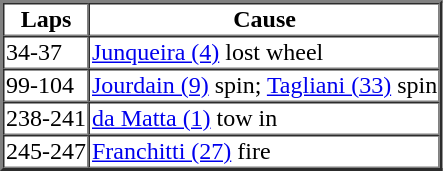<table border=2 cellspacing=0>
<tr>
<th>Laps</th>
<th>Cause</th>
</tr>
<tr>
<td>34-37</td>
<td><a href='#'>Junqueira (4)</a> lost wheel</td>
</tr>
<tr>
<td>99-104</td>
<td><a href='#'>Jourdain (9)</a> spin; <a href='#'>Tagliani (33)</a> spin</td>
</tr>
<tr>
<td>238-241</td>
<td><a href='#'>da Matta (1)</a> tow in</td>
</tr>
<tr>
<td>245-247</td>
<td><a href='#'>Franchitti (27)</a> fire</td>
</tr>
</table>
